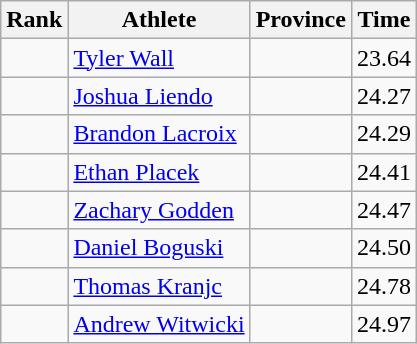<table class="wikitable sortable" style="text-align:center">
<tr>
<th>Rank</th>
<th>Athlete</th>
<th>Province</th>
<th>Time</th>
</tr>
<tr>
<td></td>
<td align=left><a href='#'>Tyler Wall</a></td>
<td style="text-align:left;"></td>
<td>23.64</td>
</tr>
<tr>
<td></td>
<td align=left><a href='#'>Joshua Liendo</a></td>
<td style="text-align:left;"></td>
<td>24.27</td>
</tr>
<tr>
<td></td>
<td align=left><a href='#'>Brandon Lacroix</a></td>
<td style="text-align:left;"></td>
<td>24.29</td>
</tr>
<tr>
<td></td>
<td align=left><a href='#'>Ethan Placek</a></td>
<td style="text-align:left;"></td>
<td>24.41</td>
</tr>
<tr>
<td></td>
<td align=left><a href='#'>Zachary Godden</a></td>
<td style="text-align:left;"></td>
<td>24.47</td>
</tr>
<tr>
<td></td>
<td align=left><a href='#'>Daniel Boguski</a></td>
<td style="text-align:left;"></td>
<td>24.50</td>
</tr>
<tr>
<td></td>
<td align=left><a href='#'>Thomas Kranjc</a></td>
<td style="text-align:left;"></td>
<td>24.78</td>
</tr>
<tr>
<td></td>
<td align=left><a href='#'>Andrew Witwicki</a></td>
<td style="text-align:left;"></td>
<td>24.97</td>
</tr>
</table>
